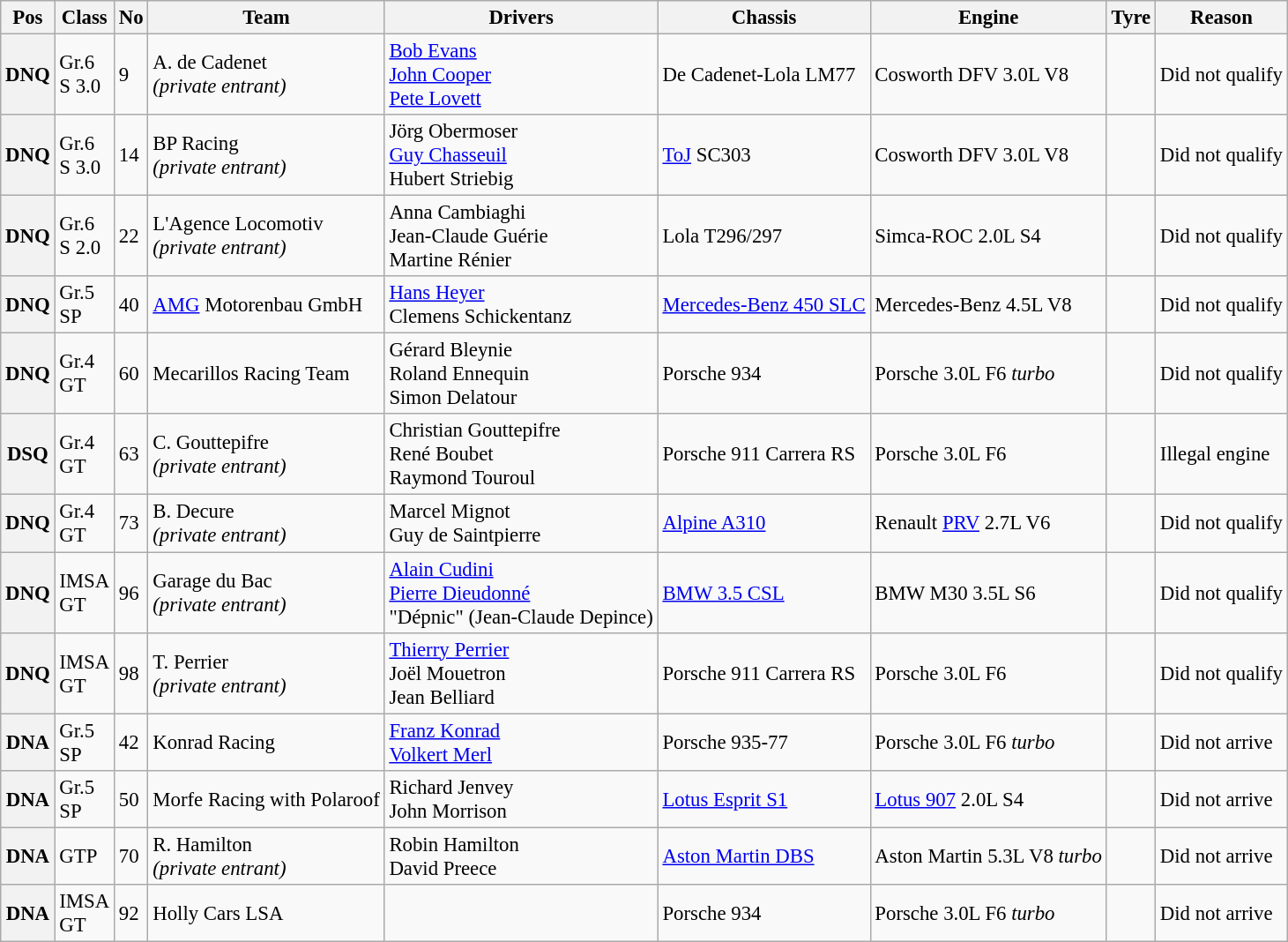<table class="wikitable" style="font-size: 95%;">
<tr>
<th>Pos</th>
<th>Class</th>
<th>No</th>
<th>Team</th>
<th>Drivers</th>
<th>Chassis</th>
<th>Engine</th>
<th>Tyre</th>
<th>Reason</th>
</tr>
<tr>
<th>DNQ</th>
<td>Gr.6<br>S 3.0</td>
<td>9</td>
<td> A. de Cadenet<br><em>(private entrant)</em></td>
<td> <a href='#'>Bob Evans</a><br> <a href='#'>John Cooper</a><br> <a href='#'>Pete Lovett</a></td>
<td>De Cadenet-Lola LM77</td>
<td>Cosworth DFV 3.0L V8</td>
<td></td>
<td>Did not qualify</td>
</tr>
<tr>
<th>DNQ</th>
<td>Gr.6<br>S 3.0</td>
<td>14</td>
<td> BP Racing<br><em>(private entrant)</em></td>
<td> Jörg Obermoser<br> <a href='#'>Guy Chasseuil</a><br>  Hubert Striebig</td>
<td><a href='#'>ToJ</a> SC303</td>
<td>Cosworth DFV 3.0L V8</td>
<td></td>
<td>Did not qualify</td>
</tr>
<tr>
<th>DNQ</th>
<td>Gr.6<br>S 2.0</td>
<td>22</td>
<td> L'Agence Locomotiv<br><em>(private entrant)</em></td>
<td> Anna Cambiaghi<br> Jean-Claude Guérie<br>  Martine Rénier</td>
<td>Lola T296/297</td>
<td>Simca-ROC 2.0L S4</td>
<td></td>
<td>Did not qualify</td>
</tr>
<tr>
<th>DNQ</th>
<td>Gr.5<br>SP</td>
<td>40</td>
<td> <a href='#'>AMG</a> Motorenbau GmbH</td>
<td> <a href='#'>Hans Heyer</a><br>  Clemens Schickentanz</td>
<td><a href='#'>Mercedes-Benz 450 SLC</a></td>
<td>Mercedes-Benz 4.5L V8</td>
<td></td>
<td>Did not qualify</td>
</tr>
<tr>
<th>DNQ</th>
<td>Gr.4<br>GT</td>
<td>60</td>
<td> Mecarillos Racing Team</td>
<td> Gérard Bleynie<br> Roland Ennequin<br> Simon Delatour</td>
<td>Porsche 934</td>
<td>Porsche 3.0L F6 <em>turbo</em></td>
<td></td>
<td>Did not qualify</td>
</tr>
<tr>
<th>DSQ</th>
<td>Gr.4<br>GT</td>
<td>63</td>
<td> C. Gouttepifre<br><em>(private entrant)</em></td>
<td> Christian Gouttepifre<br> René Boubet <br> Raymond Touroul</td>
<td>Porsche 911 Carrera RS</td>
<td>Porsche 3.0L F6</td>
<td></td>
<td>Illegal engine</td>
</tr>
<tr>
<th>DNQ</th>
<td>Gr.4<br>GT</td>
<td>73</td>
<td> B. Decure<br><em>(private entrant)</em></td>
<td> Marcel Mignot<br> Guy de Saintpierre</td>
<td><a href='#'>Alpine A310</a></td>
<td>Renault <a href='#'>PRV</a> 2.7L V6</td>
<td></td>
<td>Did not qualify</td>
</tr>
<tr>
<th>DNQ</th>
<td>IMSA<br> GT</td>
<td>96</td>
<td> Garage du Bac <br><em>(private entrant)</em></td>
<td> <a href='#'>Alain Cudini</a> <br> <a href='#'>Pierre Dieudonné</a><br> "Dépnic" (Jean-Claude Depince)</td>
<td><a href='#'>BMW 3.5 CSL</a></td>
<td>BMW M30 3.5L S6</td>
<td></td>
<td>Did not qualify</td>
</tr>
<tr>
<th>DNQ</th>
<td>IMSA<br> GT</td>
<td>98</td>
<td> T. Perrier <br><em>(private entrant)</em></td>
<td> <a href='#'>Thierry Perrier</a> <br> Joël Mouetron<br> Jean Belliard</td>
<td>Porsche 911 Carrera RS</td>
<td>Porsche 3.0L F6</td>
<td></td>
<td>Did not qualify</td>
</tr>
<tr>
<th>DNA</th>
<td>Gr.5<br>SP</td>
<td>42</td>
<td> Konrad Racing</td>
<td> <a href='#'>Franz Konrad</a><br> <a href='#'>Volkert Merl</a></td>
<td>Porsche 935-77</td>
<td>Porsche 3.0L F6 <em>turbo</em></td>
<td></td>
<td>Did not arrive</td>
</tr>
<tr>
<th>DNA</th>
<td>Gr.5<br>SP</td>
<td>50</td>
<td> Morfe Racing with Polaroof</td>
<td> Richard Jenvey<br> John Morrison</td>
<td><a href='#'>Lotus Esprit S1</a></td>
<td><a href='#'>Lotus 907</a> 2.0L S4</td>
<td></td>
<td>Did not arrive</td>
</tr>
<tr>
<th>DNA</th>
<td>GTP</td>
<td>70</td>
<td> R. Hamilton<br><em>(private entrant)</em></td>
<td> Robin Hamilton<br> David Preece</td>
<td><a href='#'>Aston Martin DBS</a></td>
<td>Aston Martin 5.3L V8 <em>turbo</em></td>
<td></td>
<td>Did not arrive</td>
</tr>
<tr>
<th>DNA</th>
<td>IMSA<br> GT</td>
<td>92</td>
<td> Holly Cars LSA</td>
<td></td>
<td>Porsche 934</td>
<td>Porsche 3.0L F6 <em>turbo</em></td>
<td></td>
<td>Did not arrive</td>
</tr>
</table>
